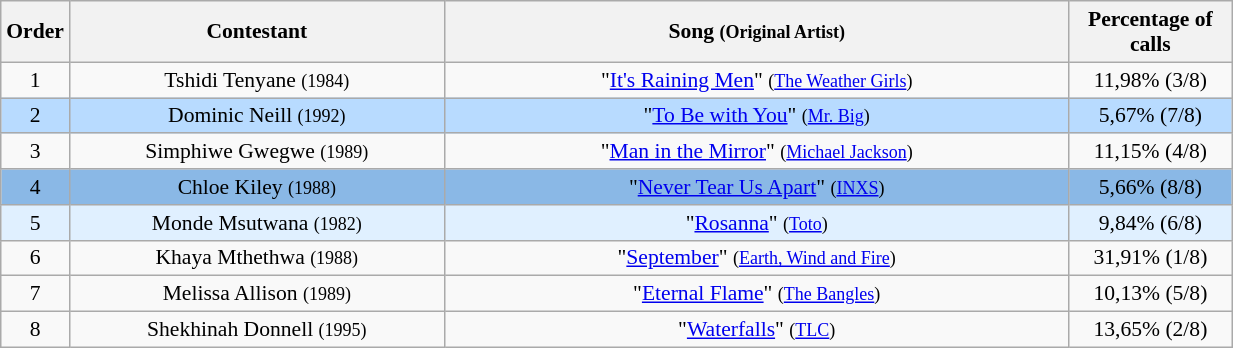<table class="wikitable" style="font-size:90%; width:65%; text-align: center;">
<tr>
<th width="05%">Order</th>
<th width="30%">Contestant</th>
<th width="50%">Song <small>(Original Artist)</small></th>
<th width="13%">Percentage of calls</th>
</tr>
<tr>
<td>1</td>
<td>Tshidi Tenyane <small>(1984)</small></td>
<td>"<a href='#'>It's Raining Men</a>" <small>(<a href='#'>The Weather Girls</a>)</small></td>
<td>11,98% (3/8)</td>
</tr>
<tr bgcolor="#B8DBFF">
<td>2</td>
<td>Dominic Neill <small>(1992)</small></td>
<td>"<a href='#'>To Be with You</a>" <small>(<a href='#'>Mr. Big</a>)</small></td>
<td>5,67% (7/8)</td>
</tr>
<tr>
<td>3</td>
<td>Simphiwe Gwegwe <small>(1989)</small></td>
<td>"<a href='#'>Man in the Mirror</a>" <small>(<a href='#'>Michael Jackson</a>)</small></td>
<td>11,15% (4/8)</td>
</tr>
<tr bgcolor="#8AB8E6">
<td>4</td>
<td>Chloe Kiley <small>(1988)</small></td>
<td>"<a href='#'>Never Tear Us Apart</a>" <small>(<a href='#'>INXS</a>)</small></td>
<td>5,66% (8/8)</td>
</tr>
<tr bgcolor="#E0F0FF">
<td>5</td>
<td>Monde Msutwana <small>(1982)</small></td>
<td>"<a href='#'>Rosanna</a>" <small>(<a href='#'>Toto</a>)</small></td>
<td>9,84% (6/8)</td>
</tr>
<tr>
<td>6</td>
<td>Khaya Mthethwa <small>(1988)</small></td>
<td>"<a href='#'>September</a>" <small>(<a href='#'>Earth, Wind and Fire</a>)</small></td>
<td>31,91% (1/8)</td>
</tr>
<tr>
<td>7</td>
<td>Melissa Allison <small>(1989)</small></td>
<td>"<a href='#'>Eternal Flame</a>" <small>(<a href='#'>The Bangles</a>)</small></td>
<td>10,13% (5/8)</td>
</tr>
<tr>
<td>8</td>
<td>Shekhinah Donnell <small>(1995)</small></td>
<td>"<a href='#'>Waterfalls</a>" <small>(<a href='#'>TLC</a>)</small></td>
<td>13,65% (2/8)</td>
</tr>
</table>
